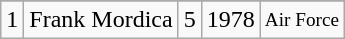<table class="wikitable">
<tr>
</tr>
<tr>
<td>1</td>
<td>Frank Mordica</td>
<td>5</td>
<td>1978</td>
<td style="font-size:80%;">Air Force</td>
</tr>
</table>
